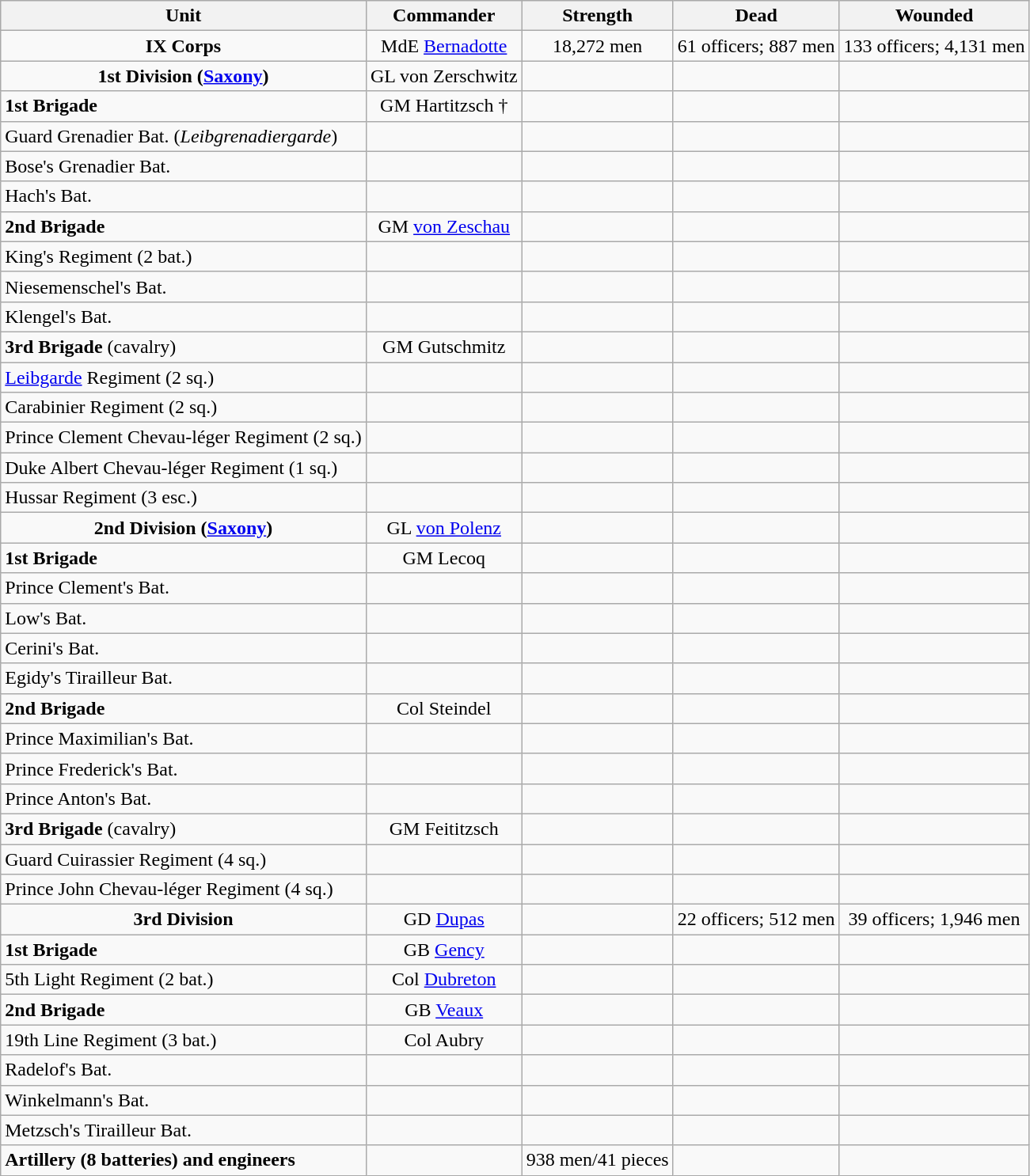<table class="wikitable">
<tr>
<th>Unit</th>
<th>Commander</th>
<th>Strength</th>
<th>Dead</th>
<th>Wounded</th>
</tr>
<tr>
<th style="background:#f9f9f9;">IX Corps</th>
<td style="text-align:center;">MdE <a href='#'>Bernadotte</a></td>
<td style="text-align:center;">18,272 men</td>
<td style="text-align:center;">61 officers; 887 men</td>
<td style="text-align:center;">133 officers; 4,131 men</td>
</tr>
<tr>
<th style="background:#f9f9f9;">1st Division (<a href='#'>Saxony</a>)</th>
<td style="text-align:center;">GL von Zerschwitz</td>
<td style="text-align:center;"></td>
<td style="text-align:center;"></td>
<td style="text-align:center;"></td>
</tr>
<tr>
<td><strong>1st Brigade</strong></td>
<td style="text-align:center;">GM Hartitzsch †</td>
<td style="text-align:center;"></td>
<td style="text-align:center;"></td>
<td style="text-align:center;"></td>
</tr>
<tr>
<td>Guard Grenadier Bat. (<em>Leibgrenadiergarde</em>)</td>
<td style="text-align:center;"></td>
<td style="text-align:center;"></td>
<td style="text-align:center;"></td>
<td style="text-align:center;"></td>
</tr>
<tr>
<td>Bose's Grenadier Bat.</td>
<td style="text-align:center;"></td>
<td style="text-align:center;"></td>
<td style="text-align:center;"></td>
<td style="text-align:center;"></td>
</tr>
<tr>
<td>Hach's Bat.</td>
<td style="text-align:center;"></td>
<td style="text-align:center;"></td>
<td style="text-align:center;"></td>
<td style="text-align:center;"></td>
</tr>
<tr>
<td><strong>2nd Brigade</strong></td>
<td style="text-align:center;">GM <a href='#'>von Zeschau</a></td>
<td style="text-align:center;"></td>
<td style="text-align:center;"></td>
<td style="text-align:center;"></td>
</tr>
<tr>
<td>King's Regiment (2 bat.)</td>
<td style="text-align:center;"></td>
<td style="text-align:center;"></td>
<td style="text-align:center;"></td>
<td style="text-align:center;"></td>
</tr>
<tr>
<td>Niesemenschel's Bat.</td>
<td style="text-align:center;"></td>
<td style="text-align:center;"></td>
<td style="text-align:center;"></td>
<td style="text-align:center;"></td>
</tr>
<tr>
<td>Klengel's Bat.</td>
<td style="text-align:center;"></td>
<td style="text-align:center;"></td>
<td style="text-align:center;"></td>
<td style="text-align:center;"></td>
</tr>
<tr>
<td><strong>3rd Brigade</strong> (cavalry)</td>
<td style="text-align:center;">GM Gutschmitz</td>
<td style="text-align:center;"></td>
<td style="text-align:center;"></td>
<td style="text-align:center;"></td>
</tr>
<tr>
<td><a href='#'>Leibgarde</a> Regiment (2 sq.)</td>
<td style="text-align:center;"></td>
<td style="text-align:center;"></td>
<td style="text-align:center;"></td>
<td style="text-align:center;"></td>
</tr>
<tr>
<td>Carabinier Regiment (2 sq.)</td>
<td style="text-align:center;"></td>
<td style="text-align:center;"></td>
<td style="text-align:center;"></td>
<td style="text-align:center;"></td>
</tr>
<tr>
<td>Prince Clement Chevau-léger Regiment (2 sq.)</td>
<td style="text-align:center;"></td>
<td style="text-align:center;"></td>
<td style="text-align:center;"></td>
<td style="text-align:center;"></td>
</tr>
<tr>
<td>Duke Albert Chevau-léger Regiment (1 sq.)</td>
<td style="text-align:center;"></td>
<td style="text-align:center;"></td>
<td style="text-align:center;"></td>
<td style="text-align:center;"></td>
</tr>
<tr>
<td>Hussar Regiment (3 esc.)</td>
<td style="text-align:center;"></td>
<td style="text-align:center;"></td>
<td style="text-align:center;"></td>
<td style="text-align:center;"></td>
</tr>
<tr>
<th style="background:#f9f9f9;">2nd Division (<a href='#'>Saxony</a>)</th>
<td style="text-align:center;">GL <a href='#'>von Polenz</a></td>
<td style="text-align:center;"></td>
<td style="text-align:center;"></td>
<td style="text-align:center;"></td>
</tr>
<tr>
<td><strong>1st Brigade</strong></td>
<td style="text-align:center;">GM Lecoq</td>
<td style="text-align:center;"></td>
<td style="text-align:center;"></td>
<td style="text-align:center;"></td>
</tr>
<tr>
<td>Prince Clement's Bat.</td>
<td style="text-align:center;"></td>
<td style="text-align:center;"></td>
<td style="text-align:center;"></td>
<td style="text-align:center;"></td>
</tr>
<tr>
<td>Low's Bat.</td>
<td style="text-align:center;"></td>
<td style="text-align:center;"></td>
<td style="text-align:center;"></td>
<td style="text-align:center;"></td>
</tr>
<tr>
<td>Cerini's Bat.</td>
<td style="text-align:center;"></td>
<td style="text-align:center;"></td>
<td style="text-align:center;"></td>
<td style="text-align:center;"></td>
</tr>
<tr>
<td>Egidy's Tirailleur Bat.</td>
<td style="text-align:center;"></td>
<td style="text-align:center;"></td>
<td style="text-align:center;"></td>
<td style="text-align:center;"></td>
</tr>
<tr>
<td><strong>2nd Brigade</strong></td>
<td style="text-align:center;">Col Steindel</td>
<td style="text-align:center;"></td>
<td style="text-align:center;"></td>
<td style="text-align:center;"></td>
</tr>
<tr>
<td>Prince Maximilian's Bat.</td>
<td style="text-align:center;"></td>
<td style="text-align:center;"></td>
<td style="text-align:center;"></td>
<td style="text-align:center;"></td>
</tr>
<tr>
<td>Prince Frederick's Bat.</td>
<td style="text-align:center;"></td>
<td style="text-align:center;"></td>
<td style="text-align:center;"></td>
<td style="text-align:center;"></td>
</tr>
<tr>
<td>Prince Anton's Bat.</td>
<td style="text-align:center;"></td>
<td style="text-align:center;"></td>
<td style="text-align:center;"></td>
<td style="text-align:center;"></td>
</tr>
<tr>
<td><strong>3rd Brigade</strong> (cavalry)</td>
<td style="text-align:center;">GM Feititzsch</td>
<td style="text-align:center;"></td>
<td style="text-align:center;"></td>
<td style="text-align:center;"></td>
</tr>
<tr>
<td>Guard Cuirassier Regiment (4 sq.)</td>
<td style="text-align:center;"></td>
<td style="text-align:center;"></td>
<td style="text-align:center;"></td>
<td style="text-align:center;"></td>
</tr>
<tr>
<td>Prince John Chevau-léger Regiment (4 sq.)</td>
<td style="text-align:center;"></td>
<td style="text-align:center;"></td>
<td style="text-align:center;"></td>
<td style="text-align:center;"></td>
</tr>
<tr>
<th style="background:#f9f9f9;">3rd Division</th>
<td style="text-align:center;">GD <a href='#'>Dupas</a></td>
<td style="text-align:center;"></td>
<td style="text-align:center;">22 officers; 512 men</td>
<td style="text-align:center;">39 officers; 1,946 men</td>
</tr>
<tr>
<td><strong>1st Brigade</strong></td>
<td style="text-align:center;">GB <a href='#'>Gency</a></td>
<td style="text-align:center;"></td>
<td style="text-align:center;"></td>
<td style="text-align:center;"></td>
</tr>
<tr>
<td>5th Light Regiment (2 bat.)</td>
<td style="text-align:center;">Col <a href='#'>Dubreton</a></td>
<td style="text-align:center;"></td>
<td style="text-align:center;"></td>
<td style="text-align:center;"></td>
</tr>
<tr>
<td><strong>2nd Brigade</strong></td>
<td style="text-align:center;">GB <a href='#'>Veaux</a></td>
<td style="text-align:center;"></td>
<td style="text-align:center;"></td>
<td style="text-align:center;"></td>
</tr>
<tr>
<td>19th Line Regiment (3 bat.)</td>
<td style="text-align:center;">Col Aubry</td>
<td style="text-align:center;"></td>
<td style="text-align:center;"></td>
<td style="text-align:center;"></td>
</tr>
<tr>
<td>Radelof's Bat.</td>
<td style="text-align:center;"></td>
<td style="text-align:center;"></td>
<td style="text-align:center;"></td>
<td style="text-align:center;"></td>
</tr>
<tr>
<td>Winkelmann's Bat.</td>
<td style="text-align:center;"></td>
<td style="text-align:center;"></td>
<td style="text-align:center;"></td>
<td style="text-align:center;"></td>
</tr>
<tr>
<td>Metzsch's Tirailleur Bat.</td>
<td style="text-align:center;"></td>
<td style="text-align:center;"></td>
<td style="text-align:center;"></td>
<td style="text-align:center;"></td>
</tr>
<tr>
<td><strong>Artillery (8 batteries) and engineers</strong></td>
<td style="text-align:center;"></td>
<td style="text-align:center;">938 men/41 pieces</td>
<td style="text-align:center;"></td>
<td style="text-align:center;"></td>
</tr>
</table>
